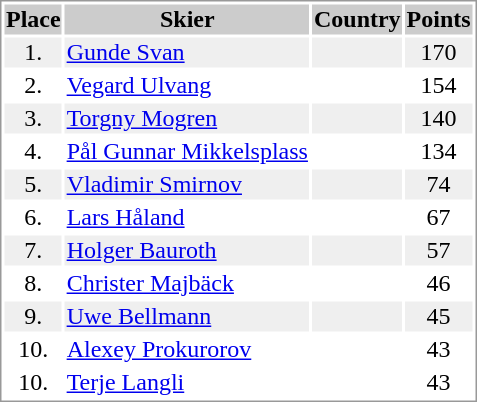<table border="0" style="border: 1px solid #999; background-color:#FFFFFF; text-align:center">
<tr align="center" bgcolor="#CCCCCC">
<th>Place</th>
<th>Skier</th>
<th>Country</th>
<th>Points</th>
</tr>
<tr bgcolor="#EFEFEF">
<td>1.</td>
<td align="left"><a href='#'>Gunde Svan</a></td>
<td align="left"></td>
<td>170</td>
</tr>
<tr>
<td>2.</td>
<td align="left"><a href='#'>Vegard Ulvang</a></td>
<td align="left"></td>
<td>154</td>
</tr>
<tr bgcolor="#EFEFEF">
<td>3.</td>
<td align="left"><a href='#'>Torgny Mogren</a></td>
<td align="left"></td>
<td>140</td>
</tr>
<tr>
<td>4.</td>
<td align="left"><a href='#'>Pål Gunnar Mikkelsplass</a></td>
<td align="left"></td>
<td>134</td>
</tr>
<tr bgcolor="#EFEFEF">
<td>5.</td>
<td align="left"><a href='#'>Vladimir Smirnov</a></td>
<td align="left"></td>
<td>74</td>
</tr>
<tr>
<td>6.</td>
<td align="left"><a href='#'>Lars Håland</a></td>
<td align="left"></td>
<td>67</td>
</tr>
<tr bgcolor="#EFEFEF">
<td>7.</td>
<td align="left"><a href='#'>Holger Bauroth</a></td>
<td align="left"></td>
<td>57</td>
</tr>
<tr>
<td>8.</td>
<td align="left"><a href='#'>Christer Majbäck</a></td>
<td align="left"></td>
<td>46</td>
</tr>
<tr bgcolor="#EFEFEF">
<td>9.</td>
<td align="left"><a href='#'>Uwe Bellmann</a></td>
<td align="left"></td>
<td>45</td>
</tr>
<tr>
<td>10.</td>
<td align="left"><a href='#'>Alexey Prokurorov</a></td>
<td align="left"></td>
<td>43</td>
</tr>
<tr>
<td>10.</td>
<td align="left"><a href='#'>Terje Langli</a></td>
<td align="left"></td>
<td>43</td>
</tr>
</table>
